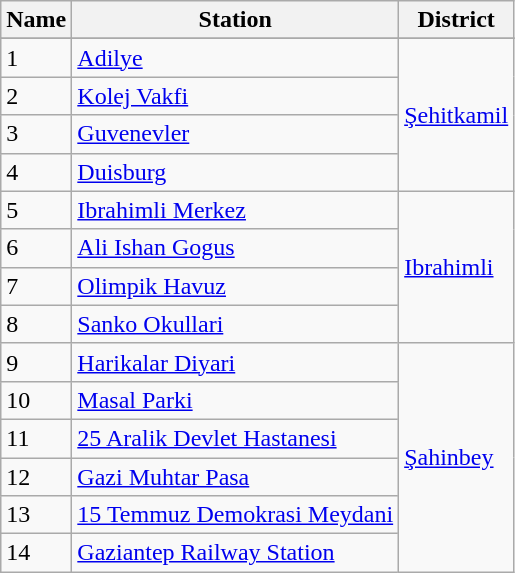<table class="wikitable">
<tr>
<th>Name</th>
<th>Station</th>
<th>District</th>
</tr>
<tr>
</tr>
<tr>
<td>1</td>
<td><a href='#'>Adilye</a></td>
<td rowspan="4"><a href='#'>Şehitkamil</a></td>
</tr>
<tr>
<td>2</td>
<td><a href='#'>Kolej Vakfi</a></td>
</tr>
<tr>
<td>3</td>
<td><a href='#'>Guvenevler</a></td>
</tr>
<tr>
<td>4</td>
<td><a href='#'>Duisburg</a></td>
</tr>
<tr>
<td>5</td>
<td><a href='#'>Ibrahimli Merkez</a></td>
<td rowspan="4"><a href='#'>Ibrahimli</a></td>
</tr>
<tr>
<td>6</td>
<td><a href='#'>Ali Ishan Gogus</a></td>
</tr>
<tr>
<td>7</td>
<td><a href='#'>Olimpik Havuz</a></td>
</tr>
<tr>
<td>8</td>
<td><a href='#'>Sanko Okullari</a></td>
</tr>
<tr>
<td>9</td>
<td><a href='#'>Harikalar Diyari</a></td>
<td rowspan="6"><a href='#'>Şahinbey</a></td>
</tr>
<tr>
<td>10</td>
<td><a href='#'>Masal Parki</a></td>
</tr>
<tr>
<td>11</td>
<td><a href='#'>25 Aralik Devlet Hastanesi</a></td>
</tr>
<tr>
<td>12</td>
<td><a href='#'>Gazi Muhtar Pasa</a></td>
</tr>
<tr>
<td>13</td>
<td><a href='#'>15 Temmuz Demokrasi Meydani</a></td>
</tr>
<tr>
<td>14</td>
<td><a href='#'>Gaziantep Railway Station</a></td>
</tr>
</table>
